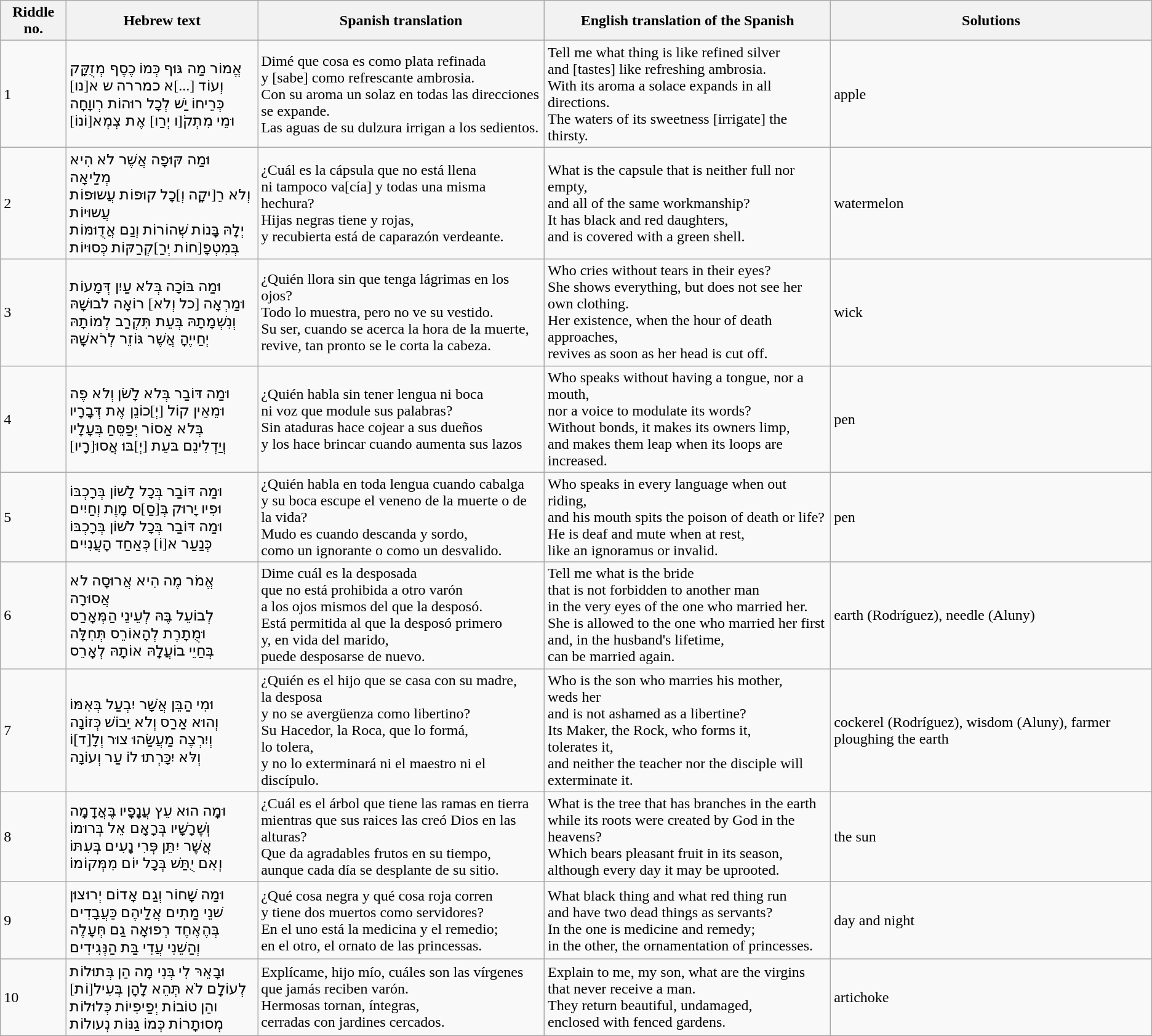<table class="wikitable mw-collapsible">
<tr>
<th>Riddle no.</th>
<th>Hebrew text</th>
<th>Spanish translation</th>
<th>English translation of the Spanish</th>
<th>Solutions</th>
</tr>
<tr>
<td>1</td>
<td>אֱמוׂר מַה גּוּף כְּמוׂ כֶסֶף מְזֻקָּק<br>וְעוׂד [...]א כמררה ש א[נו]<br>כְּרֵיחוׂ יַשׁ לְכָל רוּהוׂת רְווָחָה<br>וּמֵי מִתְקׂ[ו יְרַו] אֶת צְמְא[וׂנוׂ]</td>
<td>Dimé que cosa es como plata refinada<br>y [sabe] como refrescante ambrosia.<br>Con su aroma un solaz en todas las direcciones se expande.<br>Las aguas de su dulzura irrigan a los sedientos.</td>
<td>Tell me what thing is like refined silver<br>and [tastes] like refreshing ambrosia.<br>With its aroma a solace expands in all directions.<br>The waters of its sweetness [irrigate] the thirsty.</td>
<td>apple</td>
</tr>
<tr>
<td>2</td>
<td>וּמַה קּוּפָה אֲשֶׁר לׂא הִיא מְלַיאָה<br>וְלׂא רֵ[יקָה וְ]כָל קוּפוׂת עֲשוּפוׂת עֲשוּיוׂת<br>יְלָהּ בָּנוׂת שְׁהוׂרוׂת וְנַם אֲדֻוּמּוׂת<br>בְּמִטְפָ[חוׂת יְרַ]קְרַקּוׂת כְּסוּיוׂת</td>
<td>¿Cuál es la cápsula que no está llena<br>ni tampoco va[cía] y todas una misma hechura?<br>Hijas negras tiene y rojas,<br>y recubierta está de caparazón verdeante.</td>
<td>What is the capsule that is neither full nor empty,<br>and all of the same workmanship?<br>It has black and red daughters,<br>and is covered with a green shell.</td>
<td>watermelon</td>
</tr>
<tr>
<td>3</td>
<td>וּמַה בּוׂכָה בְּלׂא עַיִן דְּמָעוׂת<br>וּמַרְאָה [כל וְלא] רוׂאָה לבוּשָׁהּ<br>וְנִשְׁמָתָהּ בְּעֵת תִּקְרַב לְמוׂתָהּ<br>יְחַייֶהָ אֲשֶׁר גּוׂזֵר לְרׂאשָׁהּ</td>
<td>¿Quién llora sin que tenga lágrimas en los ojos?<br>Todo lo muestra, pero no ve su vestido.<br>Su ser, cuando se acerca la hora de la muerte,<br>revive, tan pronto se le corta la cabeza.</td>
<td>Who cries without tears in their eyes?<br>She shows everything, but does not see her own clothing.<br>Her existence, when the hour of death approaches,<br>revives as soon as her head is cut off.</td>
<td>wick</td>
</tr>
<tr>
<td>4</td>
<td>וּמַה דּוׂבַר בְּלׂא לָשׁׂן וְלׂא פֶה<br>וּמֵאֵין קוׂל [יְ]כוׂנֵן אֶת דְּבָרָיו<br>בְּלׂא אַסוׂר יְפַסֵּחַ בְּעָלָיו<br>וְיַדְלִינֵם בּעֵת [יְ]בּוּ אֲסוּ[רָיו]</td>
<td>¿Quién habla sin tener lengua ni boca<br>ni voz que module sus palabras?<br>Sin ataduras hace cojear a sus dueños<br>y los hace brincar cuando aumenta sus lazos</td>
<td>Who speaks without having a tongue, nor a mouth,<br>nor a voice to modulate its words?<br>Without bonds, it makes its owners limp,<br>and makes them leap when its loops are increased.</td>
<td>pen</td>
</tr>
<tr>
<td>5</td>
<td>וּמַה דּוׂבַר בְּכָל לָשׁוׂן בְּרָכְבּוׂ<br>וּפִיו יָרוּק בְּ[סַ]ס מָוֶת וְחַיִים<br>וּמַה דּוׂבַר בְּכָל לשׁוׂן בְּרָכְבּוׂ<br>כְּנַעַר א[וׂ] כְּאַחַד הָעֲנִיִים</td>
<td>¿Quién habla en toda lengua cuando cabalga<br>y su boca escupe el veneno de la muerte o de la vida?<br>Mudo es cuando descanda y sordo,<br>como un ignorante o como un desvalido.</td>
<td>Who speaks in every language when out riding,<br>and his mouth spits the poison of death or life?<br>He is deaf and mute when at rest,<br>like an ignoramus or invalid.</td>
<td>pen</td>
</tr>
<tr>
<td>6</td>
<td>אֱמׂר מֶה הִיא אֲרוּסָה לׂא אֲסוּרָה<br>לְבוׂעֵל בֶּהּ לְעֵינֵי הַמְּאָרַס<br>וּמֻתָרֶת לְהָאוׂרֵס תְּחִלָּה<br>בְּחַיֵי בוׂעֲלָהּ אוׂתָהּ לְאָרֵס</td>
<td>Dime cuál es la desposada<br>que no está prohibida a otro varón<br>a los ojos mismos del que la desposó.<br>Está permitida al que la desposó primero<br>y, en vida del marido,<br>puede desposarse de nuevo.</td>
<td>Tell me what is the bride<br>that is not forbidden to another man<br>in the very eyes of the one who married her.<br>She is allowed to the one who married her first<br>and, in the husband's lifetime,<br>can be married again.</td>
<td>earth (Rodríguez), needle (Aluny)</td>
</tr>
<tr>
<td>7</td>
<td>וּמִי הַבֵּן אֲשָׁר יִבְעַל בְּאִמּוׂ<br>וְהוּא אַרַס וְלׂא יֵבוׂשׁ כְּזוׂנָה<br>וְיִרְצֶה מַעֲשַׂהוּ צוּר וְלָ[ד]וׂ<br>וְלּא יִכָּרְתוּ לוׂ עַר וְעוׂנָה</td>
<td>¿Quién es el hijo que se casa con su madre,<br>la desposa<br>y no se avergüenza como libertino?<br>Su Hacedor, la Roca, que lo formá,<br>lo tolera,<br>y no lo exterminará ni el maestro ni el discípulo.</td>
<td>Who is the son who marries his mother,<br>weds her<br>and is not ashamed as a libertine?<br>Its Maker, the Rock, who forms it,<br>tolerates it,<br>and neither the teacher nor the disciple will exterminate it.</td>
<td>cockerel (Rodríguez), wisdom (Aluny), farmer ploughing the earth</td>
</tr>
<tr>
<td>8</td>
<td>וּמָה הוּא עֵץ עֲנָפָיו בֶּאֲדָמָה<br>וְשֶׁרָשָׁיו בְּרָאָם אֵל בְּרוּמוׂ<br>אֲשֶׁר יִתֵּן פְּרִי נָעִים בְּעִתּוׂ<br>וְאִם יֻתַּשׁ בְּכָל יוׂם מִמְּקוׂמוׂ</td>
<td>¿Cuál es el árbol que tiene las ramas en tierra<br>mientras que sus raices las creó Dios en las alturas?<br>Que da agradables frutos en su tiempo,<br>aunque cada día se desplante de su sitio.</td>
<td>What is the tree that has branches in the earth<br>while its roots were created by God in the heavens?<br>Which bears pleasant fruit in its season,<br>although every day it may be uprooted.</td>
<td>the sun</td>
</tr>
<tr>
<td>9</td>
<td>וּמַה שָׁחוׂר וְגַם אָדוׂם יְרוּצוּן<br>שׁנֵי מַתִים אֲלַיהֶם כֵּעֲבָדִים<br>בְּהֶאֶחֶד רְפוּאָה גַם חְּעָלֶה<br>וְהַשֵׁנִי עֲדִי בַּת הַנְּגִידִים</td>
<td>¿Qué cosa negra y qué cosa roja corren<br>y tiene dos muertos como servidores?<br>En el uno está la medicina y el remedio;<br>en el otro, el ornato de las princessas.</td>
<td>What black thing and what red thing run<br>and have two dead things as servants?<br>In the one is medicine and remedy;<br>in the other, the ornamentation of princesses.</td>
<td>day and night</td>
</tr>
<tr>
<td>10</td>
<td>וּבָאֵרּ לִי בְּנִי מָה הֵן בְּתוּלוׂת<br>לְעוׂלָם לאׁ תְּהֵא לָהָן בְּעִיל[וׂת]<br>והֵן טוׂבוׂת יְפַיפִיוׂת כְּלוּלוׂת<br>מְסוּתָרוׂת כְּמוׂ גַנּוׂת נְעולוׂת</td>
<td>Explícame, hijo mío, cuáles son las vírgenes<br>que jamás reciben varón.<br>Hermosas tornan, íntegras,<br>cerradas con jardines cercados.</td>
<td>Explain to me, my son, what are the virgins<br>that never receive a man.<br>They return beautiful, undamaged,<br>enclosed with fenced gardens.</td>
<td>artichoke</td>
</tr>
</table>
